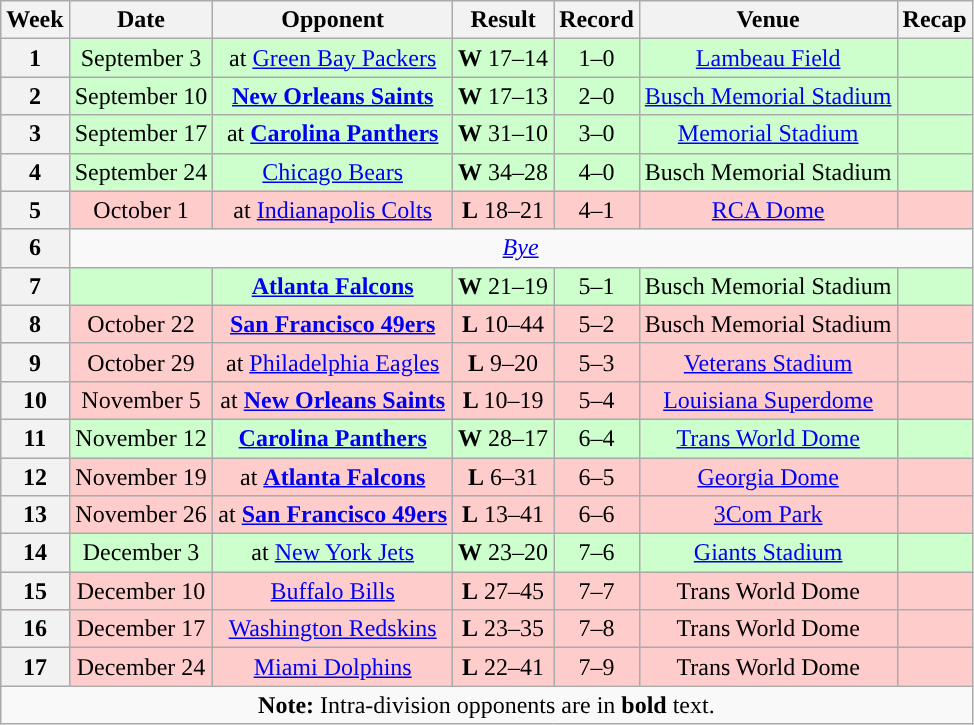<table class="wikitable" style="text-align:center">
<tr>
<th>Week</th>
<th>Date</th>
<th>Opponent</th>
<th>Result</th>
<th>Record</th>
<th>Venue</th>
<th>Recap</th>
</tr>
<tr style="background:#cfc">
<th>1</th>
<td>September 3</td>
<td>at <a href='#'>Green Bay Packers</a></td>
<td><strong>W</strong> 17–14</td>
<td>1–0</td>
<td><a href='#'>Lambeau Field</a></td>
<td></td>
</tr>
<tr style="background:#cfc">
<th>2</th>
<td>September 10</td>
<td><strong><a href='#'>New Orleans Saints</a></strong></td>
<td><strong>W</strong> 17–13</td>
<td>2–0</td>
<td><a href='#'>Busch Memorial Stadium</a></td>
<td></td>
</tr>
<tr style="background:#cfc">
<th>3</th>
<td>September 17</td>
<td>at <strong><a href='#'>Carolina Panthers</a></strong></td>
<td><strong>W</strong> 31–10</td>
<td>3–0</td>
<td><a href='#'>Memorial Stadium</a></td>
<td></td>
</tr>
<tr style="background:#cfc">
<th>4</th>
<td>September 24</td>
<td><a href='#'>Chicago Bears</a></td>
<td><strong>W</strong> 34–28</td>
<td>4–0</td>
<td>Busch Memorial Stadium</td>
<td></td>
</tr>
<tr style="background:#fcc">
<th>5</th>
<td>October 1</td>
<td>at <a href='#'>Indianapolis Colts</a></td>
<td><strong>L</strong> 18–21</td>
<td>4–1</td>
<td><a href='#'>RCA Dome</a></td>
<td></td>
</tr>
<tr align="center">
<th>6</th>
<td colspan="6" align="center"><em><a href='#'>Bye</a></em></td>
</tr>
<tr style="background:#cfc">
<th>7</th>
<td></td>
<td><strong><a href='#'>Atlanta Falcons</a></strong></td>
<td><strong>W</strong> 21–19</td>
<td>5–1</td>
<td>Busch Memorial Stadium</td>
<td></td>
</tr>
<tr style="background:#fcc">
<th>8</th>
<td>October 22</td>
<td><strong><a href='#'>San Francisco 49ers</a></strong></td>
<td><strong>L</strong> 10–44</td>
<td>5–2</td>
<td>Busch Memorial Stadium</td>
<td></td>
</tr>
<tr style="background:#fcc">
<th>9</th>
<td>October 29</td>
<td>at <a href='#'>Philadelphia Eagles</a></td>
<td><strong>L</strong> 9–20</td>
<td>5–3</td>
<td><a href='#'>Veterans Stadium</a></td>
<td></td>
</tr>
<tr style="background:#fcc">
<th>10</th>
<td>November 5</td>
<td>at <strong><a href='#'>New Orleans Saints</a></strong></td>
<td><strong>L </strong> 10–19</td>
<td>5–4</td>
<td><a href='#'>Louisiana Superdome</a></td>
<td></td>
</tr>
<tr style="background:#cfc">
<th>11</th>
<td>November 12</td>
<td><strong><a href='#'>Carolina Panthers</a></strong></td>
<td><strong>W</strong> 28–17</td>
<td>6–4</td>
<td><a href='#'>Trans World Dome</a></td>
<td></td>
</tr>
<tr style="background:#fcc">
<th>12</th>
<td>November 19</td>
<td>at <strong><a href='#'>Atlanta Falcons</a></strong></td>
<td><strong>L</strong> 6–31</td>
<td>6–5</td>
<td><a href='#'>Georgia Dome</a></td>
<td></td>
</tr>
<tr style="background:#fcc">
<th>13</th>
<td>November 26</td>
<td>at <strong><a href='#'>San Francisco 49ers</a></strong></td>
<td><strong>L</strong> 13–41</td>
<td>6–6</td>
<td><a href='#'>3Com Park</a></td>
<td></td>
</tr>
<tr style="background:#cfc">
<th>14</th>
<td>December 3</td>
<td>at <a href='#'>New York Jets</a></td>
<td><strong>W</strong> 23–20</td>
<td>7–6</td>
<td><a href='#'>Giants Stadium</a></td>
<td></td>
</tr>
<tr style="background:#fcc">
<th>15</th>
<td>December 10</td>
<td><a href='#'>Buffalo Bills</a></td>
<td><strong>L</strong>  27–45</td>
<td>7–7</td>
<td>Trans World Dome</td>
<td></td>
</tr>
<tr style="background:#fcc">
<th>16</th>
<td>December 17</td>
<td><a href='#'>Washington Redskins</a></td>
<td><strong>L</strong>  23–35</td>
<td>7–8</td>
<td>Trans World Dome</td>
<td></td>
</tr>
<tr style="background:#fcc">
<th>17</th>
<td>December 24</td>
<td><a href='#'>Miami Dolphins</a></td>
<td><strong>L</strong> 22–41</td>
<td>7–9</td>
<td>Trans World Dome</td>
<td></td>
</tr>
<tr>
<td colspan="8"><strong>Note:</strong> Intra-division opponents are in <strong>bold</strong> text.</td>
</tr>
</table>
